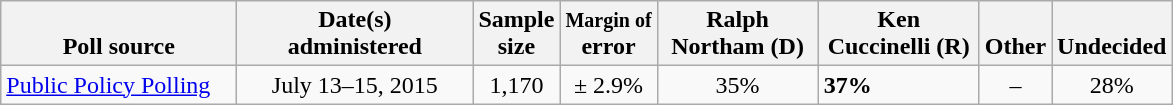<table class="wikitable">
<tr valign= bottom>
<th style="width:150px;">Poll source</th>
<th style="width:150px;">Date(s)<br>administered</th>
<th class=small>Sample<br>size</th>
<th><small>Margin of</small><br>error</th>
<th style="width:100px;">Ralph<br>Northam (D)</th>
<th style="width:100px;">Ken<br>Cuccinelli (R)</th>
<th style="width:40px;">Other</th>
<th style="width:40px;">Undecided</th>
</tr>
<tr>
<td><a href='#'>Public Policy Polling</a></td>
<td align=center>July 13–15, 2015</td>
<td align=center>1,170</td>
<td align=center>± 2.9%</td>
<td align=center>35%</td>
<td><strong>37%</strong></td>
<td align=center>–</td>
<td align=center>28%</td>
</tr>
</table>
